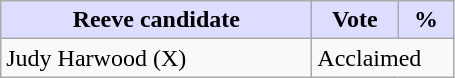<table class="wikitable">
<tr>
<th style="background:#ddf; width:200px;">Reeve candidate</th>
<th style="background:#ddf; width:50px;">Vote</th>
<th style="background:#ddf; width:30px;">%</th>
</tr>
<tr>
<td>Judy Harwood (X)</td>
<td colspan="2">Acclaimed</td>
</tr>
</table>
